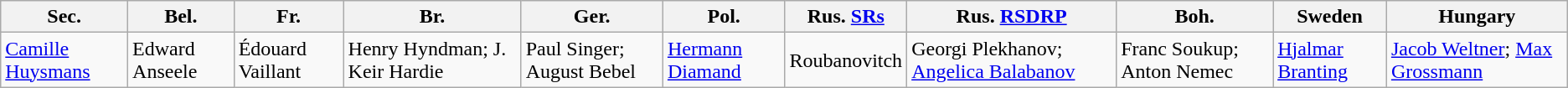<table class="wikitable" border="1">
<tr>
<th>Sec.</th>
<th>Bel.</th>
<th>Fr.</th>
<th>Br.</th>
<th>Ger.</th>
<th>Pol.</th>
<th>Rus. <a href='#'>SRs</a></th>
<th>Rus. <a href='#'>RSDRP</a></th>
<th>Boh.</th>
<th>Sweden</th>
<th>Hungary</th>
</tr>
<tr>
<td><a href='#'>Camille Huysmans</a></td>
<td>Edward Anseele</td>
<td>Édouard Vaillant</td>
<td>Henry Hyndman; J. Keir Hardie</td>
<td>Paul Singer; August Bebel</td>
<td><a href='#'>Hermann Diamand</a></td>
<td>Roubanovitch</td>
<td>Georgi Plekhanov; <a href='#'>Angelica Balabanov</a></td>
<td>Franc Soukup; Anton Nemec</td>
<td><a href='#'>Hjalmar Branting</a></td>
<td><a href='#'>Jacob Weltner</a>; <a href='#'>Max Grossmann</a></td>
</tr>
</table>
